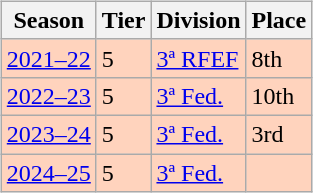<table>
<tr>
<td valign="top" width=0%><br><table class="wikitable">
<tr style="background:#f0f6fa;">
<th>Season</th>
<th>Tier</th>
<th>Division</th>
<th>Place</th>
</tr>
<tr>
<td style="background:#FFD3BD;"><a href='#'>2021–22</a></td>
<td style="background:#FFD3BD;">5</td>
<td style="background:#FFD3BD;"><a href='#'>3ª RFEF</a></td>
<td style="background:#FFD3BD;">8th</td>
</tr>
<tr>
<td style="background:#FFD3BD;"><a href='#'>2022–23</a></td>
<td style="background:#FFD3BD;">5</td>
<td style="background:#FFD3BD;"><a href='#'>3ª Fed.</a></td>
<td style="background:#FFD3BD;">10th</td>
</tr>
<tr>
<td style="background:#FFD3BD;"><a href='#'>2023–24</a></td>
<td style="background:#FFD3BD;">5</td>
<td style="background:#FFD3BD;"><a href='#'>3ª Fed.</a></td>
<td style="background:#FFD3BD;">3rd</td>
</tr>
<tr>
<td style="background:#FFD3BD;"><a href='#'>2024–25</a></td>
<td style="background:#FFD3BD;">5</td>
<td style="background:#FFD3BD;"><a href='#'>3ª Fed.</a></td>
<td style="background:#FFD3BD;"></td>
</tr>
</table>
</td>
</tr>
</table>
